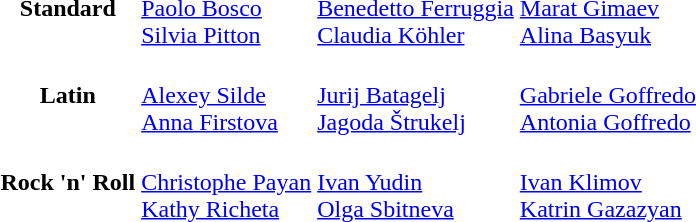<table>
<tr>
<th scope="row">Standard</th>
<td><br><a href='#'>Paolo Bosco</a><br><a href='#'>Silvia Pitton</a></td>
<td><br><a href='#'>Benedetto Ferruggia</a><br><a href='#'>Claudia Köhler</a></td>
<td><br><a href='#'>Marat Gimaev</a><br><a href='#'>Alina Basyuk</a></td>
</tr>
<tr>
<th scope="row">Latin</th>
<td><br><a href='#'>Alexey Silde</a><br><a href='#'>Anna Firstova</a></td>
<td><br><a href='#'>Jurij Batagelj</a><br><a href='#'>Jagoda Štrukelj</a></td>
<td><br><a href='#'>Gabriele Goffredo</a><br><a href='#'>Antonia Goffredo</a></td>
</tr>
<tr>
<th scope="row">Rock 'n' Roll</th>
<td><br><a href='#'>Christophe Payan</a><br><a href='#'>Kathy Richeta</a></td>
<td><br><a href='#'>Ivan Yudin</a><br><a href='#'>Olga Sbitneva</a></td>
<td><br><a href='#'>Ivan Klimov</a><br><a href='#'>Katrin Gazazyan</a></td>
</tr>
</table>
